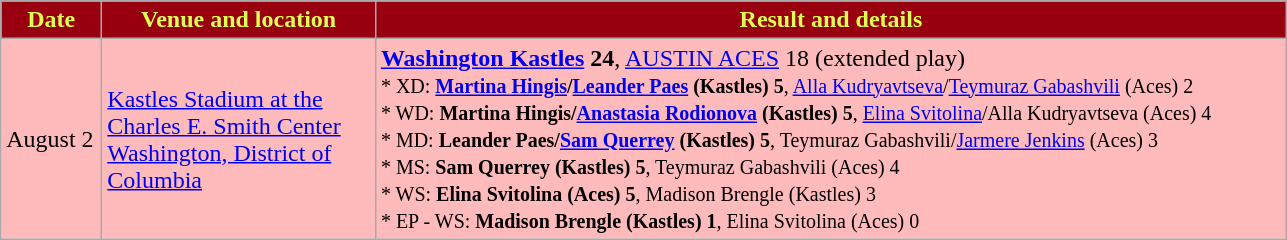<table class="wikitable" style="text-align:left">
<tr>
<th style="background:#98000F; color:#DDFF55" width="60px">Date</th>
<th style="background:#98000F; color:#DDFF55" width="175px">Venue and location</th>
<th style="background:#98000F; color:#DDFF55" width="600px">Result and details</th>
</tr>
<tr bgcolor="FFBBBB">
<td>August 2</td>
<td><a href='#'>Kastles Stadium at the Charles E. Smith Center</a><br><a href='#'>Washington, District of Columbia</a></td>
<td><strong><a href='#'>Washington Kastles</a> 24</strong>, <a href='#'>AUSTIN ACES</a> 18 (extended play)<br><small>* XD: <strong><a href='#'>Martina Hingis</a>/<a href='#'>Leander Paes</a> (Kastles) 5</strong>, <a href='#'>Alla Kudryavtseva</a>/<a href='#'>Teymuraz Gabashvili</a> (Aces) 2<br>* WD: <strong>Martina Hingis/<a href='#'>Anastasia Rodionova</a> (Kastles) 5</strong>, <a href='#'>Elina Svitolina</a>/Alla Kudryavtseva (Aces) 4<br>* MD: <strong>Leander Paes/<a href='#'>Sam Querrey</a> (Kastles) 5</strong>, Teymuraz Gabashvili/<a href='#'>Jarmere Jenkins</a> (Aces) 3<br>* MS: <strong>Sam Querrey (Kastles) 5</strong>, Teymuraz Gabashvili (Aces) 4<br>* WS: <strong>Elina Svitolina (Aces) 5</strong>, Madison Brengle (Kastles) 3<br>* EP - WS: <strong>Madison Brengle (Kastles) 1</strong>, Elina Svitolina (Aces) 0</small></td>
</tr>
</table>
